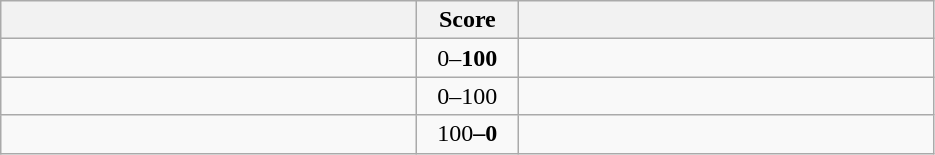<table class="wikitable" style="text-align: center;">
<tr>
<th width=270></th>
<th width=60>Score</th>
<th width=270></th>
</tr>
<tr>
<td align=left></td>
<td>0–<strong>100</strong></td>
<td align=left><strong></td>
</tr>
<tr>
<td align=left></td>
<td>0–</strong>100<strong></td>
<td align=left></strong></td>
</tr>
<tr>
<td align=left><strong></td>
<td></strong>100<strong>–0</td>
<td align=left></td>
</tr>
</table>
